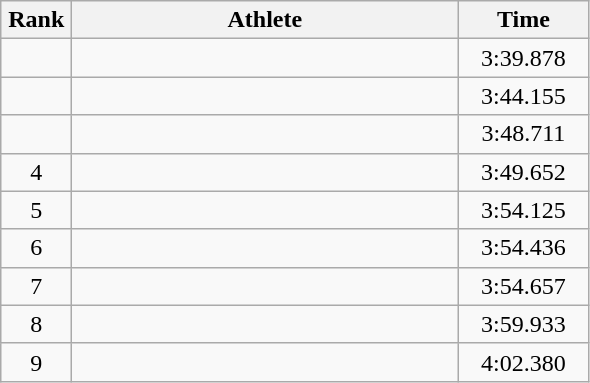<table class=wikitable style="text-align:center">
<tr>
<th width=40>Rank</th>
<th width=250>Athlete</th>
<th width=80>Time</th>
</tr>
<tr>
<td></td>
<td align=left></td>
<td>3:39.878</td>
</tr>
<tr>
<td></td>
<td align=left></td>
<td>3:44.155</td>
</tr>
<tr>
<td></td>
<td align=left></td>
<td>3:48.711</td>
</tr>
<tr>
<td>4</td>
<td align=left></td>
<td>3:49.652</td>
</tr>
<tr>
<td>5</td>
<td align=left></td>
<td>3:54.125</td>
</tr>
<tr>
<td>6</td>
<td align=left></td>
<td>3:54.436</td>
</tr>
<tr>
<td>7</td>
<td align=left></td>
<td>3:54.657</td>
</tr>
<tr>
<td>8</td>
<td align=left></td>
<td>3:59.933</td>
</tr>
<tr>
<td>9</td>
<td align=left></td>
<td>4:02.380</td>
</tr>
</table>
